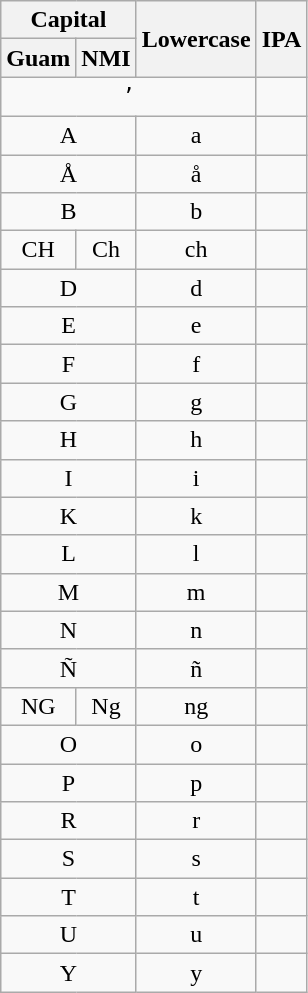<table class="wikitable" style="text-align:center;">
<tr>
<th colspan=2>Capital</th>
<th rowspan=2>Lowercase</th>
<th rowspan=2>IPA</th>
</tr>
<tr>
<th>Guam</th>
<th>NMI</th>
</tr>
<tr>
<td colspan=3>ʼ</td>
<td></td>
</tr>
<tr>
<td colspan=2>A</td>
<td>a</td>
<td></td>
</tr>
<tr>
<td colspan=2>Å</td>
<td>å</td>
<td></td>
</tr>
<tr>
<td colspan=2>B</td>
<td>b</td>
<td></td>
</tr>
<tr>
<td>CH</td>
<td>Ch</td>
<td>ch</td>
<td></td>
</tr>
<tr>
<td colspan=2>D</td>
<td>d</td>
<td></td>
</tr>
<tr>
<td colspan=2>E</td>
<td>e</td>
<td></td>
</tr>
<tr>
<td colspan=2>F</td>
<td>f</td>
<td></td>
</tr>
<tr>
<td colspan=2>G</td>
<td>g</td>
<td></td>
</tr>
<tr>
<td colspan=2>H</td>
<td>h</td>
<td></td>
</tr>
<tr>
<td colspan=2>I</td>
<td>i</td>
<td></td>
</tr>
<tr>
<td colspan=2>K</td>
<td>k</td>
<td></td>
</tr>
<tr>
<td colspan=2>L</td>
<td>l</td>
<td></td>
</tr>
<tr>
<td colspan=2>M</td>
<td>m</td>
<td></td>
</tr>
<tr>
<td colspan=2>N</td>
<td>n</td>
<td></td>
</tr>
<tr>
<td colspan=2>Ñ</td>
<td>ñ</td>
<td></td>
</tr>
<tr>
<td>NG</td>
<td>Ng</td>
<td>ng</td>
<td></td>
</tr>
<tr>
<td colspan=2>O</td>
<td>o</td>
<td></td>
</tr>
<tr>
<td colspan=2>P</td>
<td>p</td>
<td></td>
</tr>
<tr>
<td colspan=2>R</td>
<td>r</td>
<td></td>
</tr>
<tr>
<td colspan=2>S</td>
<td>s</td>
<td></td>
</tr>
<tr>
<td colspan=2>T</td>
<td>t</td>
<td></td>
</tr>
<tr>
<td colspan=2>U</td>
<td>u</td>
<td></td>
</tr>
<tr>
<td colspan=2>Y</td>
<td>y</td>
<td></td>
</tr>
</table>
